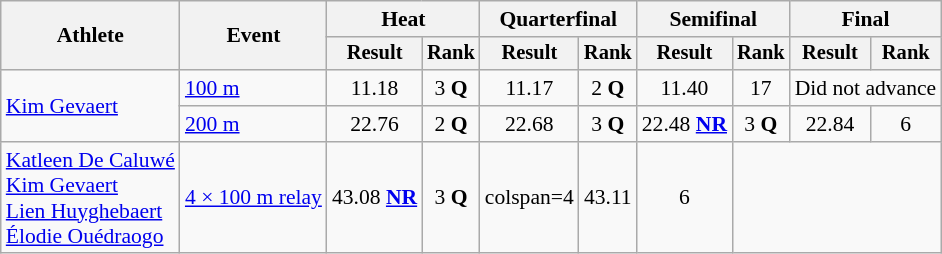<table class=wikitable style="font-size:90%">
<tr>
<th rowspan="2">Athlete</th>
<th rowspan="2">Event</th>
<th colspan="2">Heat</th>
<th colspan="2">Quarterfinal</th>
<th colspan="2">Semifinal</th>
<th colspan="2">Final</th>
</tr>
<tr style="font-size:95%">
<th>Result</th>
<th>Rank</th>
<th>Result</th>
<th>Rank</th>
<th>Result</th>
<th>Rank</th>
<th>Result</th>
<th>Rank</th>
</tr>
<tr align=center>
<td align=left rowspan=2><a href='#'>Kim Gevaert</a></td>
<td align=left><a href='#'>100 m</a></td>
<td>11.18</td>
<td>3 <strong>Q</strong></td>
<td>11.17</td>
<td>2 <strong>Q</strong></td>
<td>11.40</td>
<td>17</td>
<td colspan=2>Did not advance</td>
</tr>
<tr align=center>
<td align=left><a href='#'>200 m</a></td>
<td>22.76</td>
<td>2 <strong>Q</strong></td>
<td>22.68</td>
<td>3 <strong>Q</strong></td>
<td>22.48 <strong><a href='#'>NR</a></strong></td>
<td>3 <strong>Q</strong></td>
<td>22.84</td>
<td>6</td>
</tr>
<tr align=center>
<td align=left><a href='#'>Katleen De Caluwé</a><br><a href='#'>Kim Gevaert</a><br><a href='#'>Lien Huyghebaert</a><br><a href='#'>Élodie Ouédraogo</a></td>
<td align=left><a href='#'>4 × 100 m relay</a></td>
<td>43.08 <strong><a href='#'>NR</a></strong></td>
<td>3 <strong>Q</strong></td>
<td>colspan=4 </td>
<td>43.11</td>
<td>6</td>
</tr>
</table>
